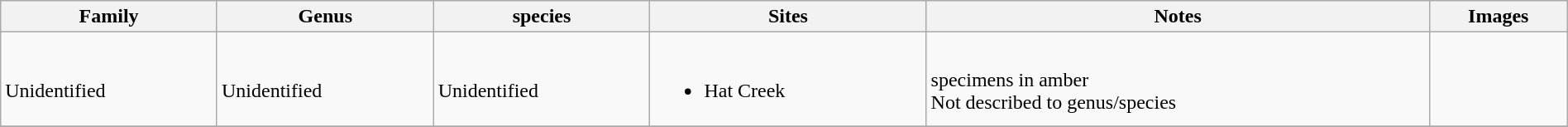<table class="wikitable sortable"  style="margin:auto; width:100%;">
<tr>
<th>Family</th>
<th>Genus</th>
<th>species</th>
<th>Sites</th>
<th>Notes</th>
<th>Images</th>
</tr>
<tr>
<td><br>Unidentified</td>
<td><br>Unidentified</td>
<td><br>Unidentified</td>
<td><br><ul><li>Hat Creek</li></ul></td>
<td><br>specimens in amber<br>Not described to genus/species</td>
<td></td>
</tr>
<tr>
</tr>
</table>
